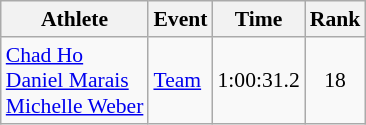<table class="wikitable" style="font-size:90%;">
<tr>
<th>Athlete</th>
<th>Event</th>
<th>Time</th>
<th>Rank</th>
</tr>
<tr align=center>
<td align=left><a href='#'>Chad Ho</a><br><a href='#'>Daniel Marais</a><br><a href='#'>Michelle Weber</a></td>
<td align=left><a href='#'>Team</a></td>
<td>1:00:31.2</td>
<td>18</td>
</tr>
</table>
